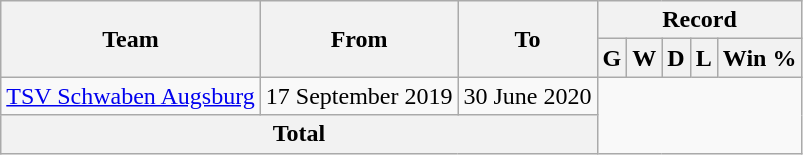<table class="wikitable" style="text-align: center">
<tr>
<th rowspan="2">Team</th>
<th rowspan="2">From</th>
<th rowspan="2">To</th>
<th colspan="5">Record</th>
</tr>
<tr>
<th>G</th>
<th>W</th>
<th>D</th>
<th>L</th>
<th>Win %</th>
</tr>
<tr>
<td align=left><a href='#'>TSV Schwaben Augsburg</a></td>
<td align=left>17 September 2019</td>
<td align=left>30 June 2020<br></td>
</tr>
<tr>
<th colspan="3">Total<br></th>
</tr>
</table>
